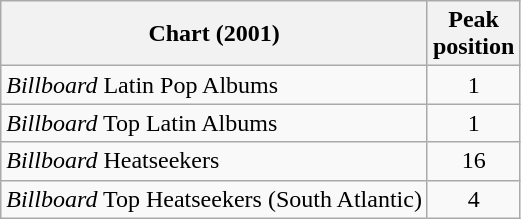<table class="wikitable sortable">
<tr>
<th>Chart (2001)</th>
<th>Peak<br>position</th>
</tr>
<tr>
<td><em>Billboard</em> Latin Pop Albums</td>
<td align=center>1</td>
</tr>
<tr>
<td><em>Billboard</em> Top Latin Albums</td>
<td align=center>1</td>
</tr>
<tr>
<td><em>Billboard</em> Heatseekers</td>
<td align=center>16</td>
</tr>
<tr>
<td><em>Billboard</em> Top Heatseekers (South Atlantic)</td>
<td align=center>4</td>
</tr>
</table>
